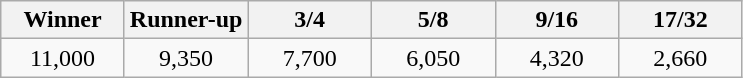<table class="wikitable" style="text-align:center">
<tr>
<th width="75">Winner</th>
<th width="75">Runner-up</th>
<th width="75">3/4</th>
<th width="75">5/8</th>
<th width="75">9/16</th>
<th width="75">17/32</th>
</tr>
<tr>
<td>11,000</td>
<td>9,350</td>
<td>7,700</td>
<td>6,050</td>
<td>4,320</td>
<td>2,660</td>
</tr>
</table>
